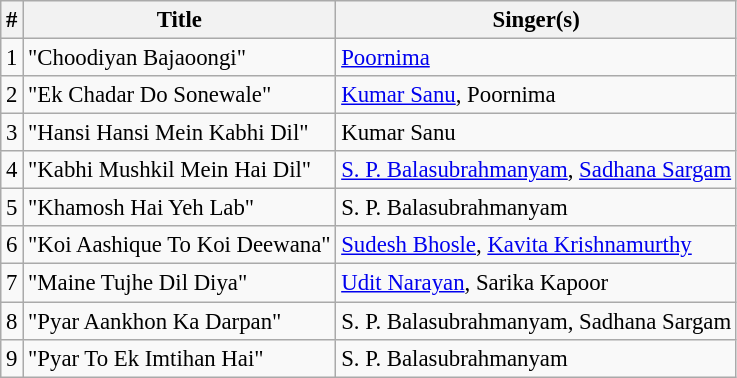<table class="wikitable" style="font-size:95%;">
<tr>
<th>#</th>
<th>Title</th>
<th>Singer(s)</th>
</tr>
<tr>
<td>1</td>
<td>"Choodiyan Bajaoongi"</td>
<td><a href='#'>Poornima</a></td>
</tr>
<tr>
<td>2</td>
<td>"Ek Chadar Do Sonewale"</td>
<td><a href='#'>Kumar Sanu</a>, Poornima</td>
</tr>
<tr>
<td>3</td>
<td>"Hansi Hansi Mein Kabhi Dil"</td>
<td>Kumar Sanu</td>
</tr>
<tr>
<td>4</td>
<td>"Kabhi Mushkil Mein Hai Dil"</td>
<td><a href='#'>S. P. Balasubrahmanyam</a>, <a href='#'>Sadhana Sargam</a></td>
</tr>
<tr>
<td>5</td>
<td>"Khamosh Hai Yeh Lab"</td>
<td>S. P. Balasubrahmanyam</td>
</tr>
<tr>
<td>6</td>
<td>"Koi Aashique To Koi Deewana"</td>
<td><a href='#'>Sudesh Bhosle</a>, <a href='#'>Kavita Krishnamurthy</a></td>
</tr>
<tr>
<td>7</td>
<td>"Maine Tujhe Dil Diya"</td>
<td><a href='#'>Udit Narayan</a>, Sarika Kapoor</td>
</tr>
<tr>
<td>8</td>
<td>"Pyar Aankhon Ka Darpan"</td>
<td>S. P. Balasubrahmanyam, Sadhana Sargam</td>
</tr>
<tr>
<td>9</td>
<td>"Pyar To Ek Imtihan Hai"</td>
<td>S. P. Balasubrahmanyam</td>
</tr>
</table>
